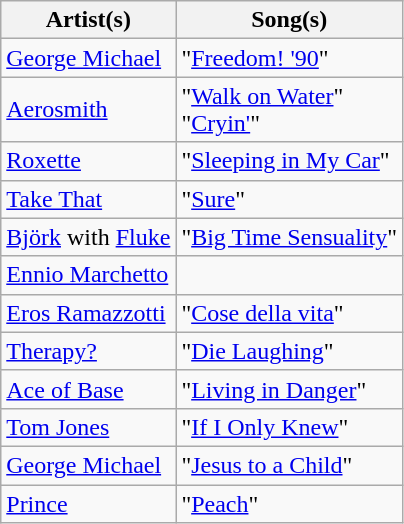<table class="wikitable plainrowheaders">
<tr>
<th scope="col">Artist(s)</th>
<th scope="col">Song(s)</th>
</tr>
<tr>
<td><a href='#'>George Michael</a></td>
<td>"<a href='#'>Freedom! '90</a>"</td>
</tr>
<tr>
<td><a href='#'>Aerosmith</a></td>
<td>"<a href='#'>Walk on Water</a>" <br> "<a href='#'>Cryin'</a>"</td>
</tr>
<tr>
<td><a href='#'>Roxette</a></td>
<td>"<a href='#'>Sleeping in My Car</a>"</td>
</tr>
<tr>
<td><a href='#'>Take That</a></td>
<td>"<a href='#'>Sure</a>"</td>
</tr>
<tr>
<td><a href='#'>Björk</a> with <a href='#'>Fluke</a></td>
<td>"<a href='#'>Big Time Sensuality</a>"</td>
</tr>
<tr>
<td><a href='#'>Ennio Marchetto</a></td>
<td></td>
</tr>
<tr>
<td><a href='#'>Eros Ramazzotti</a></td>
<td>"<a href='#'>Cose della vita</a>"</td>
</tr>
<tr>
<td><a href='#'>Therapy?</a></td>
<td>"<a href='#'>Die Laughing</a>"</td>
</tr>
<tr>
<td><a href='#'>Ace of Base</a></td>
<td>"<a href='#'>Living in Danger</a>"</td>
</tr>
<tr>
<td><a href='#'>Tom Jones</a></td>
<td>"<a href='#'>If I Only Knew</a>"</td>
</tr>
<tr>
<td><a href='#'>George Michael</a></td>
<td>"<a href='#'>Jesus to a Child</a>"</td>
</tr>
<tr>
<td><a href='#'>Prince</a></td>
<td>"<a href='#'>Peach</a>"</td>
</tr>
</table>
